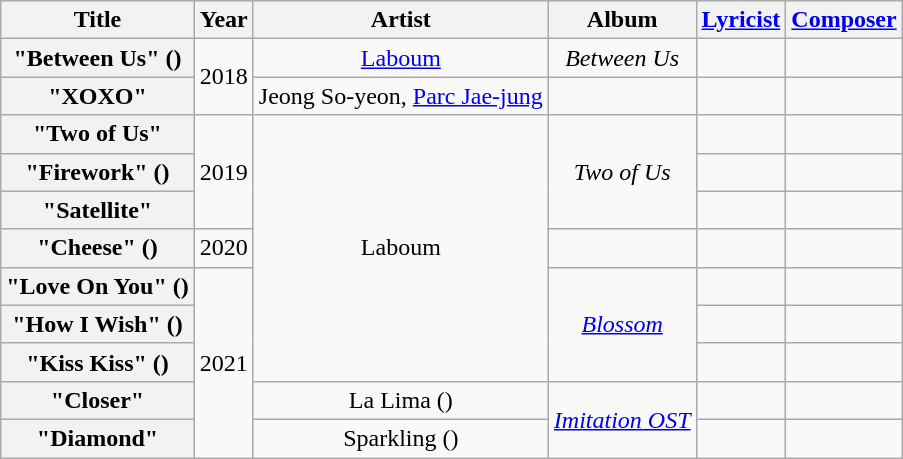<table class="wikitable plainrowheaders sortable" style="text-align:center">
<tr>
<th scope="col">Title</th>
<th scope="col">Year</th>
<th scope="col">Artist</th>
<th scope="col">Album</th>
<th scope="col"><a href='#'>Lyricist</a></th>
<th scope="col"><a href='#'>Composer</a></th>
</tr>
<tr>
<th scope="row">"Between Us" ()</th>
<td rowspan="2">2018</td>
<td><a href='#'>Laboum</a></td>
<td><em>Between Us</em></td>
<td></td>
<td></td>
</tr>
<tr>
<th scope="row">"XOXO"</th>
<td>Jeong So-yeon, <a href='#'>Parc Jae-jung</a></td>
<td></td>
<td></td>
<td></td>
</tr>
<tr>
<th scope="row">"Two of Us"</th>
<td rowspan="3">2019</td>
<td rowspan="7">Laboum</td>
<td rowspan="3"><em>Two of Us</em></td>
<td></td>
<td></td>
</tr>
<tr>
<th scope="row">"Firework" ()</th>
<td></td>
<td></td>
</tr>
<tr>
<th scope="row">"Satellite"</th>
<td></td>
<td></td>
</tr>
<tr>
<th scope="row">"Cheese" ()</th>
<td>2020</td>
<td></td>
<td></td>
<td></td>
</tr>
<tr>
<th scope="row">"Love On You" ()</th>
<td rowspan="5">2021</td>
<td rowspan="3"><em><a href='#'>Blossom</a></em></td>
<td></td>
<td></td>
</tr>
<tr>
<th scope="row">"How I Wish" ()</th>
<td></td>
<td></td>
</tr>
<tr>
<th scope="row">"Kiss Kiss" ()</th>
<td></td>
<td></td>
</tr>
<tr>
<th scope="row">"Closer"</th>
<td>La Lima ()</td>
<td rowspan="2"><em><a href='#'>Imitation OST</a></em></td>
<td></td>
<td></td>
</tr>
<tr>
<th scope="row">"Diamond"</th>
<td>Sparkling ()</td>
<td></td>
<td></td>
</tr>
</table>
